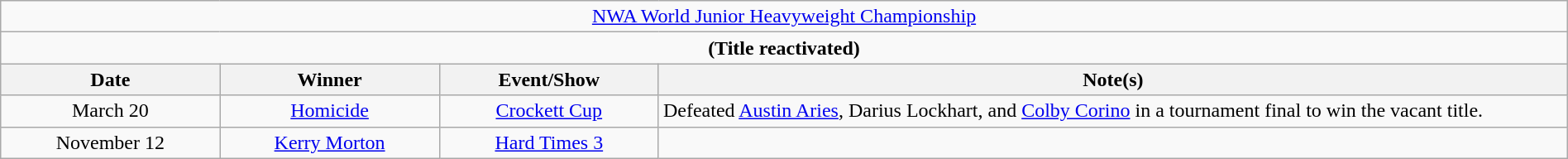<table class="wikitable" style="text-align:center; width:100%;">
<tr>
<td colspan="4" style="text-align: center;"><a href='#'>NWA World Junior Heavyweight Championship</a></td>
</tr>
<tr>
<td colspan="4" style="text-align: center;"><strong>(Title reactivated)</strong></td>
</tr>
<tr>
<th width=14%>Date</th>
<th width=14%>Winner</th>
<th width=14%>Event/Show</th>
<th width=58%>Note(s)</th>
</tr>
<tr>
<td>March 20</td>
<td><a href='#'>Homicide</a></td>
<td><a href='#'>Crockett Cup</a><br></td>
<td align=left>Defeated <a href='#'>Austin Aries</a>, Darius Lockhart, and <a href='#'>Colby Corino</a> in a tournament final to win the vacant title.</td>
</tr>
<tr>
<td>November 12</td>
<td><a href='#'>Kerry Morton</a></td>
<td><a href='#'>Hard Times 3</a></td>
<td></td>
</tr>
</table>
